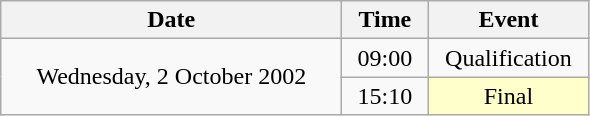<table class = "wikitable" style="text-align:center;">
<tr>
<th width=220>Date</th>
<th width=50>Time</th>
<th width=100>Event</th>
</tr>
<tr>
<td rowspan=2>Wednesday, 2 October 2002</td>
<td>09:00</td>
<td>Qualification</td>
</tr>
<tr>
<td>15:10</td>
<td bgcolor=ffffcc>Final</td>
</tr>
</table>
